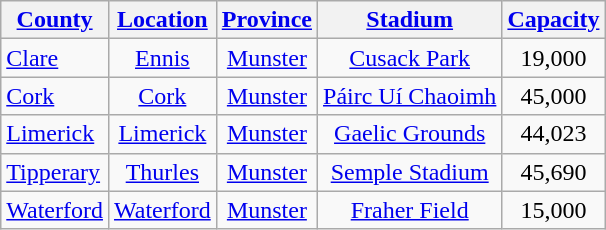<table class="wikitable sortable" style="text-align:center">
<tr>
<th><a href='#'>County</a></th>
<th><a href='#'>Location</a></th>
<th><a href='#'>Province</a></th>
<th><a href='#'>Stadium</a></th>
<th><a href='#'>Capacity</a></th>
</tr>
<tr>
<td style="text-align:left"> <a href='#'>Clare</a></td>
<td><a href='#'>Ennis</a></td>
<td><a href='#'>Munster</a></td>
<td><a href='#'>Cusack Park</a></td>
<td>19,000</td>
</tr>
<tr>
<td style="text-align:left"> <a href='#'>Cork</a></td>
<td><a href='#'>Cork</a></td>
<td><a href='#'>Munster</a></td>
<td><a href='#'>Páirc Uí Chaoimh</a></td>
<td>45,000</td>
</tr>
<tr>
<td style="text-align:left"> <a href='#'>Limerick</a></td>
<td><a href='#'>Limerick</a></td>
<td><a href='#'>Munster</a></td>
<td><a href='#'>Gaelic Grounds</a></td>
<td>44,023</td>
</tr>
<tr>
<td style="text-align:left"> <a href='#'>Tipperary</a></td>
<td><a href='#'>Thurles</a></td>
<td><a href='#'>Munster</a></td>
<td><a href='#'>Semple Stadium</a></td>
<td>45,690</td>
</tr>
<tr>
<td style="text-align:left"> <a href='#'>Waterford</a></td>
<td><a href='#'>Waterford</a></td>
<td><a href='#'>Munster</a></td>
<td><a href='#'>Fraher Field</a></td>
<td>15,000</td>
</tr>
</table>
